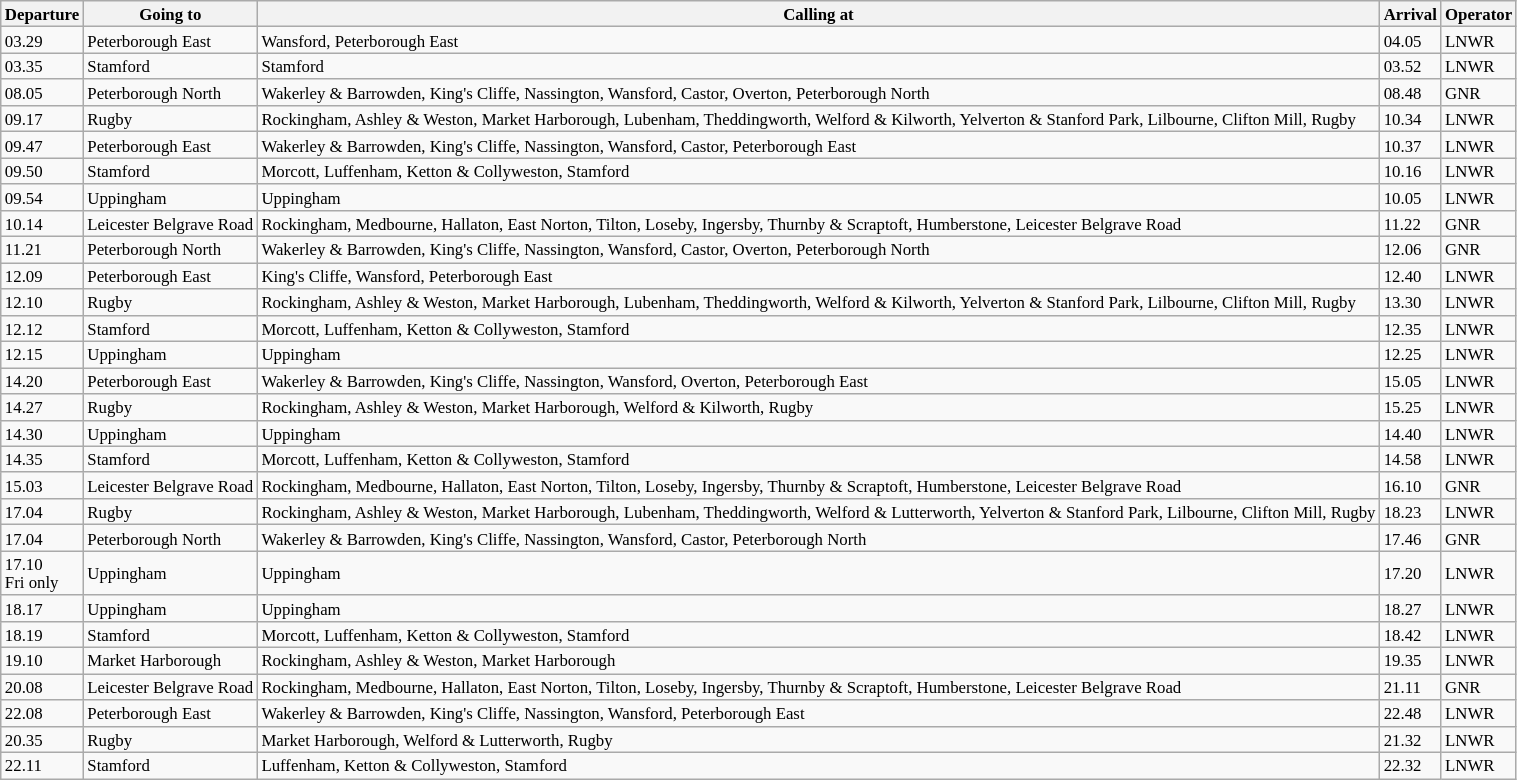<table class="wikitable" style="font-size:70%;">
<tr>
<th>Departure</th>
<th>Going to</th>
<th>Calling at</th>
<th>Arrival</th>
<th>Operator</th>
</tr>
<tr>
<td>03.29</td>
<td>Peterborough East</td>
<td>Wansford, Peterborough East</td>
<td>04.05</td>
<td>LNWR</td>
</tr>
<tr>
<td>03.35</td>
<td>Stamford</td>
<td>Stamford</td>
<td>03.52</td>
<td>LNWR</td>
</tr>
<tr>
<td>08.05</td>
<td>Peterborough North</td>
<td>Wakerley & Barrowden, King's Cliffe, Nassington, Wansford, Castor, Overton, Peterborough North</td>
<td>08.48</td>
<td>GNR</td>
</tr>
<tr>
<td>09.17</td>
<td>Rugby</td>
<td>Rockingham, Ashley & Weston, Market Harborough, Lubenham, Theddingworth, Welford & Kilworth, Yelverton & Stanford Park, Lilbourne, Clifton Mill, Rugby</td>
<td>10.34</td>
<td>LNWR</td>
</tr>
<tr>
<td>09.47</td>
<td>Peterborough East</td>
<td>Wakerley & Barrowden, King's Cliffe, Nassington, Wansford, Castor, Peterborough East</td>
<td>10.37</td>
<td>LNWR</td>
</tr>
<tr>
<td>09.50</td>
<td>Stamford</td>
<td>Morcott, Luffenham, Ketton & Collyweston, Stamford</td>
<td>10.16</td>
<td>LNWR</td>
</tr>
<tr>
<td>09.54</td>
<td>Uppingham</td>
<td>Uppingham</td>
<td>10.05</td>
<td>LNWR</td>
</tr>
<tr>
<td>10.14</td>
<td>Leicester Belgrave Road</td>
<td>Rockingham, Medbourne, Hallaton, East Norton, Tilton, Loseby, Ingersby, Thurnby & Scraptoft, Humberstone, Leicester Belgrave Road</td>
<td>11.22</td>
<td>GNR</td>
</tr>
<tr>
<td>11.21</td>
<td>Peterborough North</td>
<td>Wakerley & Barrowden, King's Cliffe, Nassington, Wansford, Castor, Overton, Peterborough North</td>
<td>12.06</td>
<td>GNR</td>
</tr>
<tr>
<td>12.09</td>
<td>Peterborough East</td>
<td>King's Cliffe, Wansford, Peterborough East</td>
<td>12.40</td>
<td>LNWR</td>
</tr>
<tr>
<td>12.10</td>
<td>Rugby</td>
<td>Rockingham, Ashley & Weston, Market Harborough, Lubenham, Theddingworth, Welford & Kilworth, Yelverton & Stanford Park, Lilbourne, Clifton Mill, Rugby</td>
<td>13.30</td>
<td>LNWR</td>
</tr>
<tr>
<td>12.12</td>
<td>Stamford</td>
<td>Morcott, Luffenham, Ketton & Collyweston, Stamford</td>
<td>12.35</td>
<td>LNWR</td>
</tr>
<tr>
<td>12.15</td>
<td>Uppingham</td>
<td>Uppingham</td>
<td>12.25</td>
<td>LNWR</td>
</tr>
<tr>
<td>14.20</td>
<td>Peterborough East</td>
<td>Wakerley & Barrowden, King's Cliffe, Nassington, Wansford, Overton, Peterborough East</td>
<td>15.05</td>
<td>LNWR</td>
</tr>
<tr>
<td>14.27</td>
<td>Rugby</td>
<td>Rockingham, Ashley & Weston, Market Harborough, Welford & Kilworth, Rugby</td>
<td>15.25</td>
<td>LNWR</td>
</tr>
<tr>
<td>14.30</td>
<td>Uppingham</td>
<td>Uppingham</td>
<td>14.40</td>
<td>LNWR</td>
</tr>
<tr>
<td>14.35</td>
<td>Stamford</td>
<td>Morcott, Luffenham, Ketton & Collyweston, Stamford</td>
<td>14.58</td>
<td>LNWR</td>
</tr>
<tr>
<td>15.03</td>
<td>Leicester Belgrave Road</td>
<td>Rockingham, Medbourne, Hallaton, East Norton, Tilton, Loseby, Ingersby, Thurnby & Scraptoft, Humberstone, Leicester Belgrave Road</td>
<td>16.10</td>
<td>GNR</td>
</tr>
<tr>
<td>17.04</td>
<td>Rugby</td>
<td>Rockingham, Ashley & Weston, Market Harborough, Lubenham, Theddingworth, Welford & Lutterworth, Yelverton & Stanford Park, Lilbourne, Clifton Mill, Rugby</td>
<td>18.23</td>
<td>LNWR</td>
</tr>
<tr>
<td>17.04</td>
<td>Peterborough North</td>
<td>Wakerley & Barrowden, King's Cliffe, Nassington, Wansford, Castor, Peterborough North</td>
<td>17.46</td>
<td>GNR</td>
</tr>
<tr>
<td>17.10<br>Fri only</td>
<td>Uppingham</td>
<td>Uppingham</td>
<td>17.20</td>
<td>LNWR</td>
</tr>
<tr>
<td>18.17</td>
<td>Uppingham</td>
<td>Uppingham</td>
<td>18.27</td>
<td>LNWR</td>
</tr>
<tr>
<td>18.19</td>
<td>Stamford</td>
<td>Morcott, Luffenham, Ketton & Collyweston, Stamford</td>
<td>18.42</td>
<td>LNWR</td>
</tr>
<tr>
<td>19.10</td>
<td>Market Harborough</td>
<td>Rockingham, Ashley & Weston, Market Harborough</td>
<td>19.35</td>
<td>LNWR</td>
</tr>
<tr>
<td>20.08</td>
<td>Leicester Belgrave Road</td>
<td>Rockingham, Medbourne, Hallaton, East Norton, Tilton, Loseby, Ingersby, Thurnby & Scraptoft, Humberstone, Leicester Belgrave Road</td>
<td>21.11</td>
<td>GNR</td>
</tr>
<tr>
<td>22.08</td>
<td>Peterborough East</td>
<td>Wakerley & Barrowden, King's Cliffe, Nassington, Wansford, Peterborough East</td>
<td>22.48</td>
<td>LNWR</td>
</tr>
<tr>
<td>20.35</td>
<td>Rugby</td>
<td>Market Harborough, Welford & Lutterworth, Rugby</td>
<td>21.32</td>
<td>LNWR</td>
</tr>
<tr>
<td>22.11</td>
<td>Stamford</td>
<td>Luffenham, Ketton & Collyweston, Stamford</td>
<td>22.32</td>
<td>LNWR</td>
</tr>
</table>
